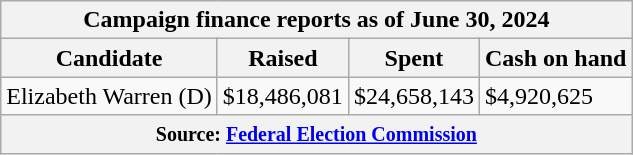<table class="wikitable sortable">
<tr>
<th colspan=4>Campaign finance reports as of June 30, 2024</th>
</tr>
<tr style="text-align:center;">
<th>Candidate</th>
<th>Raised</th>
<th>Spent</th>
<th>Cash on hand</th>
</tr>
<tr>
<td>Elizabeth Warren (D)</td>
<td>$18,486,081</td>
<td>$24,658,143</td>
<td>$4,920,625</td>
</tr>
<tr>
<th colspan="4"><small>Source: <a href='#'>Federal Election Commission</a></small></th>
</tr>
</table>
